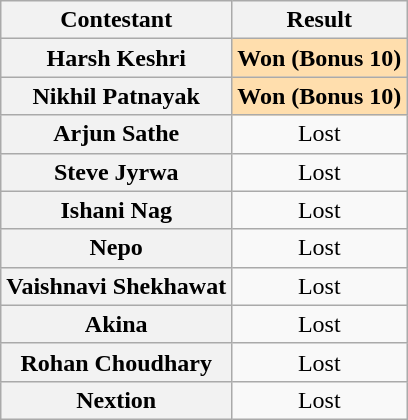<table class="wikitable" style="text-align:center;">
<tr>
<th>Contestant</th>
<th>Result</th>
</tr>
<tr>
<th>Harsh Keshri</th>
<td bgcolor="NavajoWhite"><strong>Won (Bonus 10)</strong></td>
</tr>
<tr>
<th>Nikhil Patnayak</th>
<td bgcolor="NavajoWhite"><strong>Won (Bonus 10)</strong></td>
</tr>
<tr>
<th>Arjun Sathe</th>
<td>Lost</td>
</tr>
<tr>
<th>Steve Jyrwa</th>
<td>Lost</td>
</tr>
<tr>
<th>Ishani Nag</th>
<td>Lost</td>
</tr>
<tr>
<th>Nepo</th>
<td>Lost</td>
</tr>
<tr>
<th>Vaishnavi Shekhawat</th>
<td>Lost</td>
</tr>
<tr>
<th>Akina</th>
<td>Lost</td>
</tr>
<tr>
<th>Rohan Choudhary</th>
<td>Lost</td>
</tr>
<tr>
<th>Nextion</th>
<td>Lost</td>
</tr>
</table>
